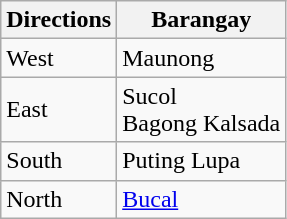<table class="wikitable">
<tr>
<th>Directions</th>
<th>Barangay</th>
</tr>
<tr>
<td>West</td>
<td>Maunong</td>
</tr>
<tr>
<td>East</td>
<td>Sucol<br>Bagong Kalsada</td>
</tr>
<tr>
<td>South</td>
<td>Puting Lupa</td>
</tr>
<tr>
<td>North</td>
<td><a href='#'>Bucal</a></td>
</tr>
</table>
